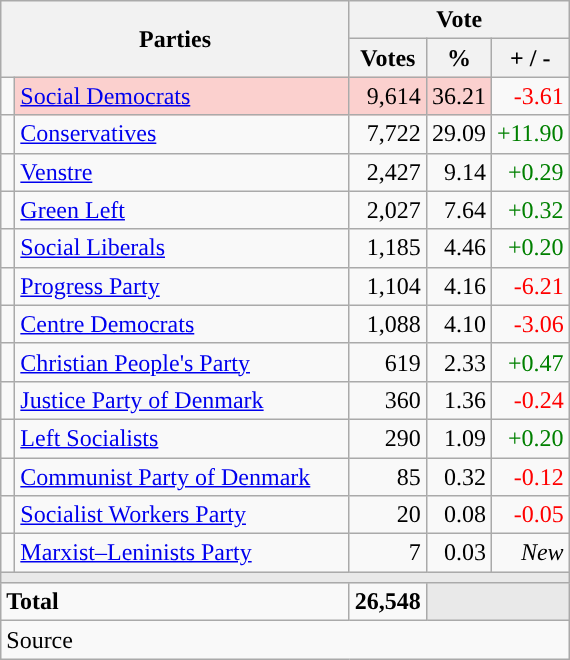<table class="wikitable" style="text-align:right;">
<tr>
<th style="text-align:centre;" rowspan="2" colspan="2" width="225">Parties</th>
<th colspan="3">Vote</th>
</tr>
<tr>
<th width="15">Votes</th>
<th width="15">%</th>
<th width="15">+ / -</th>
</tr>
<tr>
<td width="2" style="color:inherit;background:"></td>
<td bgcolor=#fbd0ce  align="left"><a href='#'>Social Democrats</a></td>
<td bgcolor=#fbd0ce>9,614</td>
<td bgcolor=#fbd0ce>36.21</td>
<td style=color:red;>-3.61</td>
</tr>
<tr>
<td width="2" style="color:inherit;background:"></td>
<td align="left"><a href='#'>Conservatives</a></td>
<td>7,722</td>
<td>29.09</td>
<td style=color:green;>+11.90</td>
</tr>
<tr>
<td width="2" style="color:inherit;background:"></td>
<td align="left"><a href='#'>Venstre</a></td>
<td>2,427</td>
<td>9.14</td>
<td style=color:green;>+0.29</td>
</tr>
<tr>
<td width="2" style="color:inherit;background:"></td>
<td align="left"><a href='#'>Green Left</a></td>
<td>2,027</td>
<td>7.64</td>
<td style=color:green;>+0.32</td>
</tr>
<tr>
<td width="2" style="color:inherit;background:"></td>
<td align="left"><a href='#'>Social Liberals</a></td>
<td>1,185</td>
<td>4.46</td>
<td style=color:green;>+0.20</td>
</tr>
<tr>
<td width="2" style="color:inherit;background:"></td>
<td align="left"><a href='#'>Progress Party</a></td>
<td>1,104</td>
<td>4.16</td>
<td style=color:red;>-6.21</td>
</tr>
<tr>
<td width="2" style="color:inherit;background:"></td>
<td align="left"><a href='#'>Centre Democrats</a></td>
<td>1,088</td>
<td>4.10</td>
<td style=color:red;>-3.06</td>
</tr>
<tr>
<td width="2" style="color:inherit;background:"></td>
<td align="left"><a href='#'>Christian People's Party</a></td>
<td>619</td>
<td>2.33</td>
<td style=color:green;>+0.47</td>
</tr>
<tr>
<td width="2" style="color:inherit;background:"></td>
<td align="left"><a href='#'>Justice Party of Denmark</a></td>
<td>360</td>
<td>1.36</td>
<td style=color:red;>-0.24</td>
</tr>
<tr>
<td width="2" style="color:inherit;background:"></td>
<td align="left"><a href='#'>Left Socialists</a></td>
<td>290</td>
<td>1.09</td>
<td style=color:green;>+0.20</td>
</tr>
<tr>
<td width="2" style="color:inherit;background:"></td>
<td align="left"><a href='#'>Communist Party of Denmark</a></td>
<td>85</td>
<td>0.32</td>
<td style=color:red;>-0.12</td>
</tr>
<tr>
<td width="2" style="color:inherit;background:"></td>
<td align="left"><a href='#'>Socialist Workers Party</a></td>
<td>20</td>
<td>0.08</td>
<td style=color:red;>-0.05</td>
</tr>
<tr>
<td width="2" style="color:inherit;background:"></td>
<td align="left"><a href='#'>Marxist–Leninists Party</a></td>
<td>7</td>
<td>0.03</td>
<td><em>New</em></td>
</tr>
<tr>
<td colspan="7" bgcolor="#E9E9E9"></td>
</tr>
<tr>
<td align="left" colspan="2"><strong>Total</strong></td>
<td><strong>26,548</strong></td>
<td bgcolor="#E9E9E9" colspan="2"></td>
</tr>
<tr>
<td align="left" colspan="6">Source</td>
</tr>
</table>
